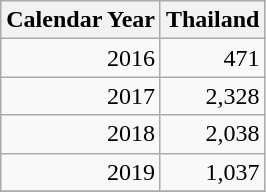<table class=wikitable style="text-align: right;">
<tr>
<th>Calendar Year</th>
<th>Thailand</th>
</tr>
<tr>
<td>2016</td>
<td>471 </td>
</tr>
<tr>
<td>2017</td>
<td>2,328 </td>
</tr>
<tr>
<td>2018</td>
<td>2,038</td>
</tr>
<tr>
<td>2019</td>
<td>1,037</td>
</tr>
<tr>
</tr>
</table>
